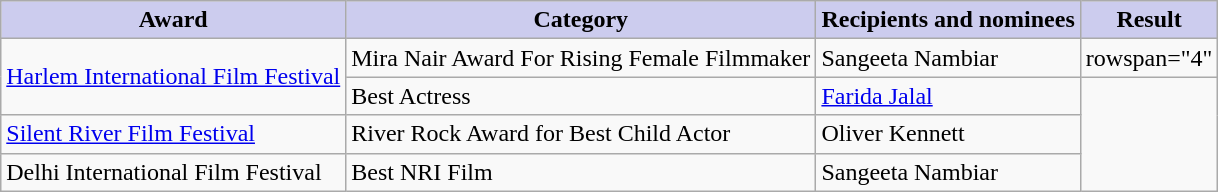<table class="wikitable" style="font-size: 100%;">
<tr align="center">
<th style="background:#CCCCEE;">Award</th>
<th style="background:#CCCCEE;">Category</th>
<th style="background:#CCCCEE;">Recipients and nominees</th>
<th style="background:#CCCCEE;">Result</th>
</tr>
<tr>
<td rowspan="2"><a href='#'>Harlem International Film Festival</a></td>
<td>Mira Nair Award For Rising Female Filmmaker</td>
<td>Sangeeta Nambiar</td>
<td>rowspan="4" </td>
</tr>
<tr>
<td>Best Actress</td>
<td><a href='#'>Farida Jalal</a></td>
</tr>
<tr>
<td><a href='#'>Silent River Film Festival</a></td>
<td>River Rock Award for Best Child Actor</td>
<td>Oliver Kennett</td>
</tr>
<tr>
<td>Delhi International Film Festival</td>
<td>Best NRI Film</td>
<td>Sangeeta Nambiar</td>
</tr>
</table>
